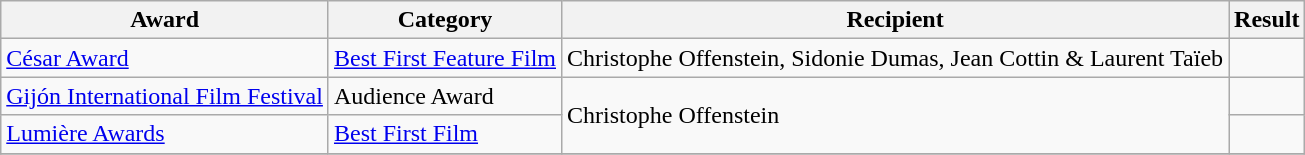<table class="wikitable">
<tr>
<th>Award</th>
<th>Category</th>
<th>Recipient</th>
<th>Result</th>
</tr>
<tr>
<td><a href='#'>César Award</a></td>
<td><a href='#'>Best First Feature Film</a></td>
<td>Christophe Offenstein, Sidonie Dumas, Jean Cottin & Laurent Taïeb</td>
<td></td>
</tr>
<tr>
<td><a href='#'>Gijón International Film Festival</a></td>
<td>Audience Award</td>
<td rowspan=2>Christophe Offenstein</td>
<td></td>
</tr>
<tr>
<td><a href='#'>Lumière Awards</a></td>
<td><a href='#'>Best First Film</a></td>
<td></td>
</tr>
<tr>
</tr>
</table>
